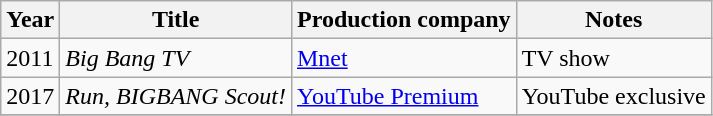<table class="wikitable">
<tr>
<th>Year</th>
<th>Title</th>
<th>Production company</th>
<th>Notes</th>
</tr>
<tr>
<td>2011</td>
<td><em>Big Bang TV</em></td>
<td><a href='#'>Mnet</a></td>
<td>TV show</td>
</tr>
<tr>
<td>2017</td>
<td><em>Run, BIGBANG Scout!</em></td>
<td><a href='#'>YouTube Premium</a></td>
<td>YouTube exclusive</td>
</tr>
<tr>
</tr>
</table>
